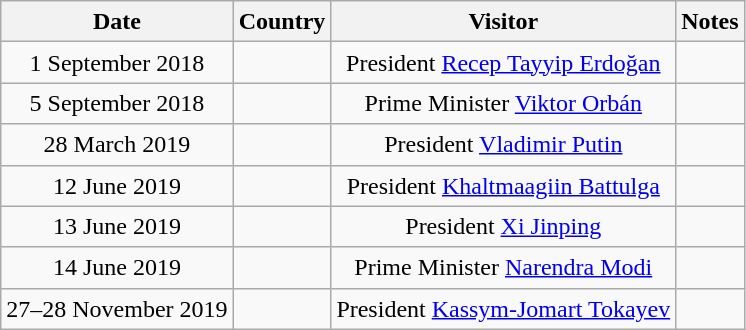<table class="wikitable" style="text-align:center; line-height:20px;">
<tr>
<th>Date</th>
<th>Country</th>
<th>Visitor</th>
<th>Notes</th>
</tr>
<tr>
<td>1 September 2018</td>
<td></td>
<td>President <a href='#'>Recep Tayyip Erdoğan</a></td>
<td></td>
</tr>
<tr>
<td>5 September 2018</td>
<td></td>
<td>Prime Minister <a href='#'>Viktor Orbán</a></td>
<td></td>
</tr>
<tr>
<td>28 March 2019</td>
<td></td>
<td>President <a href='#'>Vladimir Putin</a></td>
<td></td>
</tr>
<tr>
<td>12 June 2019</td>
<td></td>
<td>President <a href='#'>Khaltmaagiin Battulga</a></td>
<td></td>
</tr>
<tr>
<td>13 June 2019</td>
<td></td>
<td>President <a href='#'>Xi Jinping</a></td>
<td></td>
</tr>
<tr>
<td>14 June 2019</td>
<td></td>
<td>Prime Minister <a href='#'>Narendra Modi</a></td>
<td></td>
</tr>
<tr>
<td>27–28 November 2019</td>
<td></td>
<td>President <a href='#'>Kassym-Jomart Tokayev</a></td>
<td></td>
</tr>
</table>
